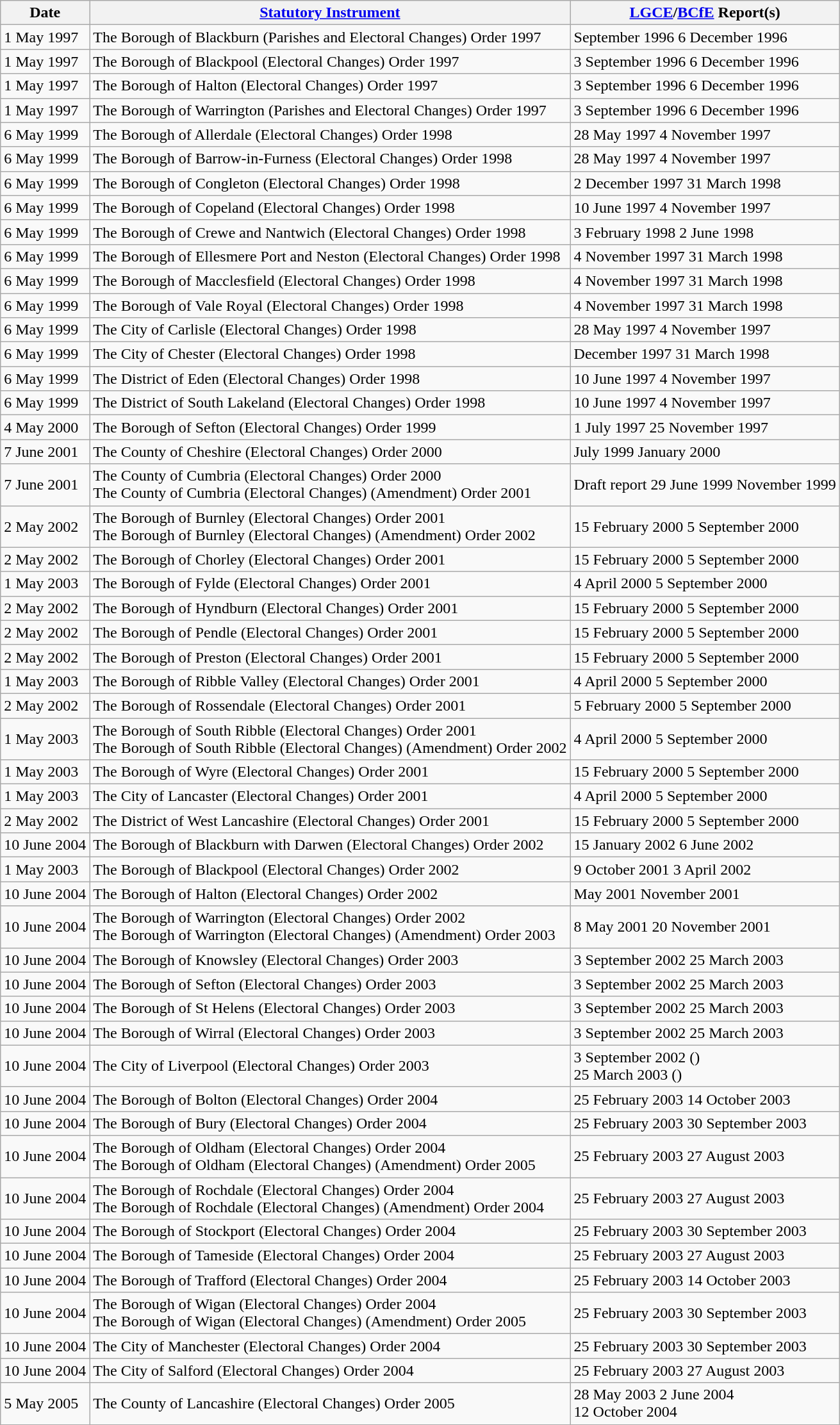<table class="wikitable sortable">
<tr>
<th>Date</th>
<th><a href='#'>Statutory Instrument</a></th>
<th><a href='#'>LGCE</a>/<a href='#'>BCfE</a> Report(s)</th>
</tr>
<tr>
<td>1 May 1997</td>
<td>The Borough of Blackburn (Parishes and Electoral Changes) Order 1997</td>
<td> September 1996  6 December 1996</td>
</tr>
<tr>
<td>1 May 1997</td>
<td>The Borough of Blackpool (Electoral Changes) Order 1997</td>
<td> 3 September 1996  6 December 1996</td>
</tr>
<tr>
<td>1 May 1997</td>
<td>The Borough of Halton (Electoral Changes) Order 1997</td>
<td> 3 September 1996  6 December 1996</td>
</tr>
<tr>
<td>1 May 1997</td>
<td>The Borough of Warrington (Parishes and Electoral Changes) Order 1997</td>
<td> 3 September 1996  6 December 1996</td>
</tr>
<tr>
<td>6 May 1999</td>
<td>The Borough of Allerdale (Electoral Changes) Order 1998</td>
<td> 28 May 1997  4 November 1997</td>
</tr>
<tr>
<td>6 May 1999</td>
<td>The Borough of Barrow-in-Furness (Electoral Changes) Order 1998</td>
<td> 28 May 1997  4 November 1997</td>
</tr>
<tr>
<td>6 May 1999</td>
<td>The Borough of Congleton (Electoral Changes) Order 1998</td>
<td> 2 December 1997  31 March 1998</td>
</tr>
<tr>
<td>6 May 1999</td>
<td>The Borough of Copeland (Electoral Changes) Order 1998</td>
<td> 10 June 1997  4 November 1997</td>
</tr>
<tr>
<td>6 May 1999</td>
<td>The Borough of Crewe and Nantwich (Electoral Changes) Order 1998</td>
<td> 3 February 1998  2 June 1998</td>
</tr>
<tr>
<td>6 May 1999</td>
<td>The Borough of Ellesmere Port and Neston (Electoral Changes) Order 1998</td>
<td> 4 November 1997  31 March 1998</td>
</tr>
<tr>
<td>6 May 1999</td>
<td>The Borough of Macclesfield (Electoral Changes) Order 1998</td>
<td> 4 November 1997  31 March 1998</td>
</tr>
<tr>
<td>6 May 1999</td>
<td>The Borough of Vale Royal (Electoral Changes) Order 1998</td>
<td> 4 November 1997  31 March 1998</td>
</tr>
<tr>
<td>6 May 1999</td>
<td>The City of Carlisle (Electoral Changes) Order 1998</td>
<td> 28 May 1997  4 November 1997</td>
</tr>
<tr>
<td>6 May 1999</td>
<td>The City of Chester (Electoral Changes) Order 1998</td>
<td> December 1997  31 March 1998</td>
</tr>
<tr>
<td>6 May 1999</td>
<td>The District of Eden (Electoral Changes) Order 1998</td>
<td> 10 June 1997  4 November 1997</td>
</tr>
<tr>
<td>6 May 1999</td>
<td>The District of South Lakeland (Electoral Changes) Order 1998</td>
<td> 10 June 1997  4 November 1997</td>
</tr>
<tr>
<td>4 May 2000</td>
<td>The Borough of Sefton (Electoral Changes) Order 1999</td>
<td> 1 July 1997  25 November 1997</td>
</tr>
<tr>
<td>7 June 2001</td>
<td>The County of Cheshire (Electoral Changes) Order 2000</td>
<td> July 1999  January 2000</td>
</tr>
<tr>
<td>7 June 2001</td>
<td>The County of Cumbria (Electoral Changes) Order 2000<br>The County of Cumbria (Electoral Changes) (Amendment) Order 2001</td>
<td>Draft report 29 June 1999  November 1999</td>
</tr>
<tr>
<td>2 May 2002</td>
<td>The Borough of Burnley (Electoral Changes) Order 2001<br>The Borough of Burnley (Electoral Changes) (Amendment) Order 2002</td>
<td> 15 February 2000  5 September 2000</td>
</tr>
<tr>
<td>2 May 2002</td>
<td>The Borough of Chorley (Electoral Changes) Order 2001</td>
<td> 15 February 2000  5 September 2000</td>
</tr>
<tr>
<td>1 May 2003</td>
<td>The Borough of Fylde (Electoral Changes) Order 2001</td>
<td> 4 April 2000  5 September 2000</td>
</tr>
<tr>
<td>2 May 2002</td>
<td>The Borough of Hyndburn (Electoral Changes) Order 2001</td>
<td> 15 February 2000  5 September 2000</td>
</tr>
<tr>
<td>2 May 2002</td>
<td>The Borough of Pendle (Electoral Changes) Order 2001</td>
<td> 15 February 2000  5 September 2000</td>
</tr>
<tr>
<td>2 May 2002</td>
<td>The Borough of Preston (Electoral Changes) Order 2001</td>
<td> 15 February 2000  5 September 2000</td>
</tr>
<tr>
<td>1 May 2003</td>
<td>The Borough of Ribble Valley (Electoral Changes) Order 2001</td>
<td> 4 April 2000  5 September 2000</td>
</tr>
<tr>
<td>2 May 2002</td>
<td>The Borough of Rossendale (Electoral Changes) Order 2001</td>
<td> 5 February 2000  5 September 2000</td>
</tr>
<tr>
<td>1 May 2003</td>
<td>The Borough of South Ribble (Electoral Changes) Order 2001<br>The Borough of South Ribble (Electoral Changes) (Amendment) Order 2002</td>
<td> 4 April 2000  5 September 2000</td>
</tr>
<tr>
<td>1 May 2003</td>
<td>The Borough of Wyre (Electoral Changes) Order 2001</td>
<td> 15 February 2000  5 September 2000</td>
</tr>
<tr>
<td>1 May 2003</td>
<td>The City of Lancaster (Electoral Changes) Order 2001</td>
<td> 4 April 2000  5 September 2000</td>
</tr>
<tr>
<td>2 May 2002</td>
<td>The District of West Lancashire (Electoral Changes) Order 2001</td>
<td> 15 February 2000  5 September 2000</td>
</tr>
<tr>
<td>10 June 2004</td>
<td>The Borough of Blackburn with Darwen (Electoral Changes) Order 2002</td>
<td> 15 January 2002  6 June 2002</td>
</tr>
<tr>
<td>1 May 2003</td>
<td>The Borough of Blackpool (Electoral Changes) Order 2002</td>
<td> 9 October 2001  3 April 2002</td>
</tr>
<tr>
<td>10 June 2004</td>
<td>The Borough of Halton (Electoral Changes) Order 2002</td>
<td> May 2001  November 2001</td>
</tr>
<tr>
<td>10 June 2004</td>
<td>The Borough of Warrington (Electoral Changes) Order 2002<br>The Borough of Warrington (Electoral Changes) (Amendment) Order 2003</td>
<td> 8 May 2001  20 November 2001</td>
</tr>
<tr>
<td>10 June 2004</td>
<td>The Borough of Knowsley (Electoral Changes) Order 2003</td>
<td> 3 September 2002  25 March 2003</td>
</tr>
<tr>
<td>10 June 2004</td>
<td>The Borough of Sefton (Electoral Changes) Order 2003</td>
<td> 3 September 2002  25 March 2003</td>
</tr>
<tr>
<td>10 June 2004</td>
<td>The Borough of St Helens (Electoral Changes) Order 2003</td>
<td> 3 September 2002  25 March 2003</td>
</tr>
<tr>
<td>10 June 2004</td>
<td>The Borough of Wirral (Electoral Changes) Order 2003</td>
<td> 3 September 2002  25 March 2003</td>
</tr>
<tr>
<td>10 June 2004</td>
<td>The City of Liverpool (Electoral Changes) Order 2003</td>
<td> 3 September 2002 ()<br>  25 March 2003 ()</td>
</tr>
<tr>
<td>10 June 2004</td>
<td>The Borough of Bolton (Electoral Changes) Order 2004</td>
<td> 25 February 2003  14 October 2003</td>
</tr>
<tr>
<td>10 June 2004</td>
<td>The Borough of Bury (Electoral Changes) Order 2004</td>
<td> 25 February 2003  30 September 2003</td>
</tr>
<tr>
<td>10 June 2004</td>
<td>The Borough of Oldham (Electoral Changes) Order 2004<br>The Borough of Oldham (Electoral Changes) (Amendment) Order 2005</td>
<td> 25 February 2003  27 August 2003</td>
</tr>
<tr>
<td>10 June 2004</td>
<td>The Borough of Rochdale (Electoral Changes) Order 2004<br>The Borough of Rochdale (Electoral Changes) (Amendment) Order 2004</td>
<td> 25 February 2003  27 August 2003</td>
</tr>
<tr>
<td>10 June 2004</td>
<td>The Borough of Stockport (Electoral Changes) Order 2004</td>
<td> 25 February 2003  30 September 2003</td>
</tr>
<tr>
<td>10 June 2004</td>
<td>The Borough of Tameside (Electoral Changes) Order 2004</td>
<td> 25 February 2003  27 August 2003</td>
</tr>
<tr>
<td>10 June 2004</td>
<td>The Borough of Trafford (Electoral Changes) Order 2004</td>
<td> 25 February 2003  14 October 2003</td>
</tr>
<tr>
<td>10 June 2004</td>
<td>The Borough of Wigan (Electoral Changes) Order 2004<br>The Borough of Wigan (Electoral Changes) (Amendment) Order 2005</td>
<td> 25 February 2003  30 September 2003</td>
</tr>
<tr>
<td>10 June 2004</td>
<td>The City of Manchester (Electoral Changes) Order 2004</td>
<td> 25 February 2003  30 September 2003</td>
</tr>
<tr>
<td>10 June 2004</td>
<td>The City of Salford (Electoral Changes) Order 2004</td>
<td> 25 February 2003  27 August 2003</td>
</tr>
<tr>
<td>5 May 2005</td>
<td>The County of Lancashire (Electoral Changes) Order 2005</td>
<td> 28 May 2003  2 June 2004<br> 12 October 2004</td>
</tr>
</table>
